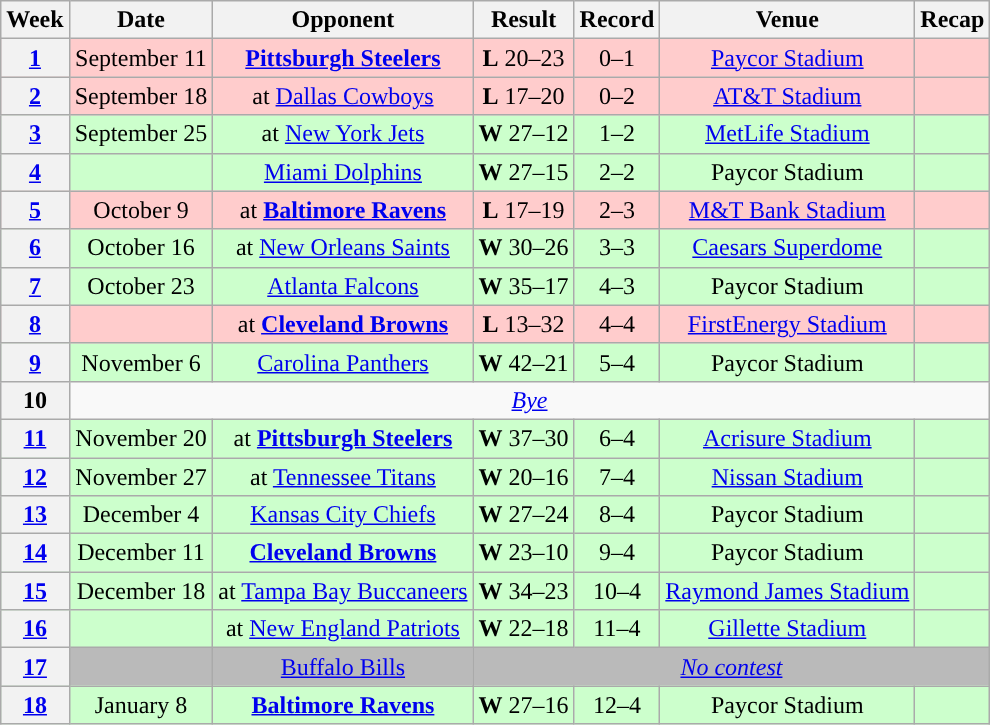<table class="wikitable" style="text-align:center">
<tr>
<th>Week</th>
<th>Date</th>
<th>Opponent</th>
<th>Result</th>
<th>Record</th>
<th>Venue</th>
<th>Recap</th>
</tr>
<tr style="background:#fcc">
<th><a href='#'>1</a></th>
<td>September 11</td>
<td><strong><a href='#'>Pittsburgh Steelers</a></strong></td>
<td><strong>L</strong> 20–23 </td>
<td>0–1</td>
<td><a href='#'>Paycor Stadium</a></td>
<td></td>
</tr>
<tr style="background:#fcc">
<th><a href='#'>2</a></th>
<td>September 18</td>
<td>at <a href='#'>Dallas Cowboys</a></td>
<td><strong>L</strong> 17–20</td>
<td>0–2</td>
<td><a href='#'>AT&T Stadium</a></td>
<td></td>
</tr>
<tr style="background:#cfc">
<th><a href='#'>3</a></th>
<td>September 25</td>
<td>at <a href='#'>New York Jets</a></td>
<td><strong>W</strong> 27–12</td>
<td>1–2</td>
<td><a href='#'>MetLife Stadium</a></td>
<td></td>
</tr>
<tr style="background:#cfc">
<th><a href='#'>4</a></th>
<td></td>
<td><a href='#'>Miami Dolphins</a></td>
<td><strong>W</strong> 27–15</td>
<td>2–2</td>
<td>Paycor Stadium</td>
<td></td>
</tr>
<tr style="background:#fcc">
<th><a href='#'>5</a></th>
<td>October 9</td>
<td>at <strong><a href='#'>Baltimore Ravens</a></strong></td>
<td><strong>L</strong> 17–19</td>
<td>2–3</td>
<td><a href='#'>M&T Bank Stadium</a></td>
<td></td>
</tr>
<tr style="background:#cfc">
<th><a href='#'>6</a></th>
<td>October 16</td>
<td>at <a href='#'>New Orleans Saints</a></td>
<td><strong>W</strong> 30–26</td>
<td>3–3</td>
<td><a href='#'>Caesars Superdome</a></td>
<td></td>
</tr>
<tr style="background:#cfc">
<th><a href='#'>7</a></th>
<td>October 23</td>
<td><a href='#'>Atlanta Falcons</a></td>
<td><strong>W</strong> 35–17</td>
<td>4–3</td>
<td>Paycor Stadium</td>
<td></td>
</tr>
<tr style="background:#fcc">
<th><a href='#'>8</a></th>
<td></td>
<td>at <strong><a href='#'>Cleveland Browns</a></strong></td>
<td><strong>L</strong> 13–32</td>
<td>4–4</td>
<td><a href='#'>FirstEnergy Stadium</a></td>
<td></td>
</tr>
<tr style="background:#cfc">
<th><a href='#'>9</a></th>
<td>November 6</td>
<td><a href='#'>Carolina Panthers</a></td>
<td><strong>W</strong> 42–21</td>
<td>5–4</td>
<td>Paycor Stadium</td>
<td></td>
</tr>
<tr>
<th>10</th>
<td colspan="6"><em><a href='#'>Bye</a></em></td>
</tr>
<tr style="background:#cfc">
<th><a href='#'>11</a></th>
<td>November 20</td>
<td>at <strong><a href='#'>Pittsburgh Steelers</a></strong></td>
<td><strong>W</strong> 37–30</td>
<td>6–4</td>
<td><a href='#'>Acrisure Stadium</a></td>
<td></td>
</tr>
<tr style="background:#cfc">
<th><a href='#'>12</a></th>
<td>November 27</td>
<td>at <a href='#'>Tennessee Titans</a></td>
<td><strong>W</strong> 20–16</td>
<td>7–4</td>
<td><a href='#'>Nissan Stadium</a></td>
<td></td>
</tr>
<tr style="background:#cfc">
<th><a href='#'>13</a></th>
<td>December 4</td>
<td><a href='#'>Kansas City Chiefs</a></td>
<td><strong>W</strong> 27–24</td>
<td>8–4</td>
<td>Paycor Stadium</td>
<td></td>
</tr>
<tr style="background:#cfc">
<th><a href='#'>14</a></th>
<td>December 11</td>
<td><strong><a href='#'>Cleveland Browns</a></strong></td>
<td><strong>W</strong> 23–10</td>
<td>9–4</td>
<td>Paycor Stadium</td>
<td></td>
</tr>
<tr style="background:#cfc">
<th><a href='#'>15</a></th>
<td>December 18</td>
<td>at <a href='#'>Tampa Bay Buccaneers</a></td>
<td><strong>W</strong> 34–23</td>
<td>10–4</td>
<td><a href='#'>Raymond James Stadium</a></td>
<td></td>
</tr>
<tr style="background:#cfc">
<th><a href='#'>16</a></th>
<td></td>
<td>at <a href='#'>New England Patriots</a></td>
<td><strong>W</strong> 22–18</td>
<td>11–4</td>
<td><a href='#'>Gillette Stadium</a></td>
<td></td>
</tr>
<tr style="background:#bababa">
<th><a href='#'>17</a></th>
<td></td>
<td><a href='#'>Buffalo Bills</a></td>
<td colspan="4"><em><a href='#'>No contest</a></em></td>
</tr>
<tr style="background:#cfc">
<th><a href='#'>18</a></th>
<td>January 8</td>
<td><strong><a href='#'>Baltimore Ravens</a></strong></td>
<td><strong>W</strong> 27–16</td>
<td>12–4</td>
<td>Paycor Stadium</td>
<td></td>
</tr>
</table>
